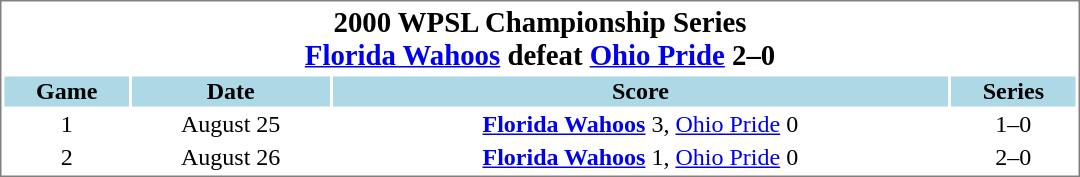<table cellpadding="1"  style="min-width:45em;text-align:center;font-size:100%; border:1px solid gray;">
<tr style="font-size:larger;">
<th colspan=8>2000 WPSL Championship Series<br><strong><a href='#'>Florida Wahoos</a></strong> defeat <a href='#'>Ohio Pride</a> 2–0</th>
</tr>
<tr style="background:lightblue;">
<th>Game</th>
<th>Date</th>
<th>Score</th>
<th>Series<br></th>
</tr>
<tr>
<td>1</td>
<td>August 25</td>
<td><strong><a href='#'>Florida Wahoos</a></strong> 3, <a href='#'>Ohio Pride</a> 0</td>
<td>1–0</td>
</tr>
<tr>
<td>2</td>
<td>August 26</td>
<td><strong><a href='#'>Florida Wahoos</a></strong> 1, <a href='#'>Ohio Pride</a> 0</td>
<td>2–0</td>
</tr>
</table>
